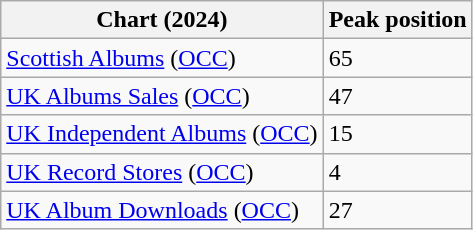<table class="wikitable">
<tr>
<th>Chart (2024)</th>
<th>Peak position</th>
</tr>
<tr>
<td><a href='#'>Scottish Albums</a> (<a href='#'>OCC</a>)</td>
<td>65</td>
</tr>
<tr>
<td><a href='#'>UK Albums Sales</a> (<a href='#'>OCC</a>)</td>
<td>47</td>
</tr>
<tr>
<td><a href='#'>UK Independent Albums</a> (<a href='#'>OCC</a>)</td>
<td>15</td>
</tr>
<tr>
<td><a href='#'>UK Record Stores</a> (<a href='#'>OCC</a>)</td>
<td>4</td>
</tr>
<tr>
<td><a href='#'>UK Album Downloads</a> (<a href='#'>OCC</a>)</td>
<td>27</td>
</tr>
</table>
